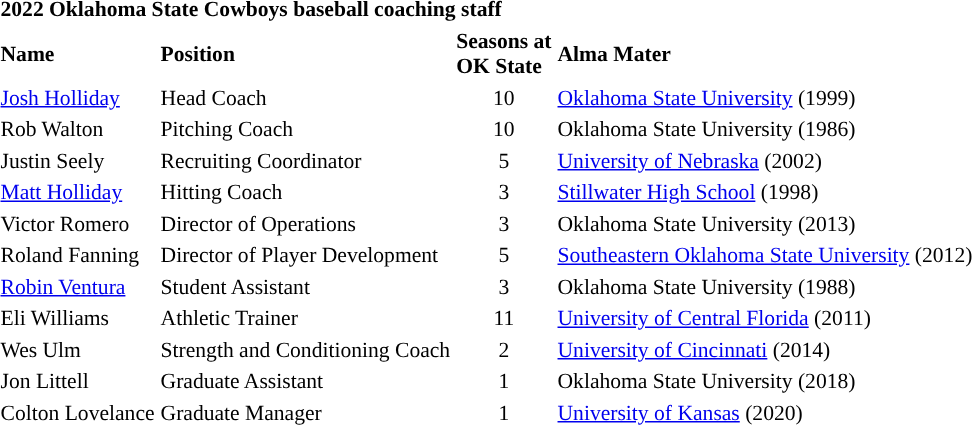<table class="toccolours" style="text-align: left; font-size:90%;">
<tr>
<th colspan="4">2022 Oklahoma State Cowboys baseball coaching staff</th>
</tr>
<tr>
<th>Name</th>
<th>Position</th>
<th>Seasons at<br>OK State</th>
<th>Alma Mater</th>
</tr>
<tr>
<td><a href='#'>Josh Holliday</a></td>
<td>Head Coach</td>
<td align=center>10</td>
<td><a href='#'>Oklahoma State University</a> (1999)</td>
</tr>
<tr>
<td>Rob Walton</td>
<td>Pitching Coach</td>
<td align=center>10</td>
<td>Oklahoma State University (1986)</td>
</tr>
<tr>
<td>Justin Seely</td>
<td>Recruiting Coordinator</td>
<td align=center>5</td>
<td><a href='#'>University of Nebraska</a> (2002)</td>
</tr>
<tr>
<td><a href='#'>Matt Holliday</a></td>
<td>Hitting Coach</td>
<td align=center>3</td>
<td><a href='#'>Stillwater High School</a> (1998)</td>
</tr>
<tr>
<td>Victor Romero</td>
<td>Director of Operations</td>
<td align=center>3</td>
<td>Oklahoma State University (2013)</td>
</tr>
<tr>
<td>Roland Fanning</td>
<td>Director of Player Development</td>
<td align=center>5</td>
<td><a href='#'>Southeastern Oklahoma State University</a> (2012)</td>
</tr>
<tr>
<td><a href='#'>Robin Ventura</a></td>
<td>Student Assistant</td>
<td align=center>3</td>
<td>Oklahoma State University (1988)</td>
</tr>
<tr>
<td>Eli Williams</td>
<td>Athletic Trainer</td>
<td align=center>11</td>
<td><a href='#'>University of Central Florida</a> (2011)</td>
</tr>
<tr>
<td>Wes Ulm</td>
<td>Strength and Conditioning Coach</td>
<td align=center>2</td>
<td><a href='#'>University of Cincinnati</a> (2014)</td>
</tr>
<tr>
<td>Jon Littell</td>
<td>Graduate Assistant</td>
<td align=center>1</td>
<td>Oklahoma State University (2018)</td>
</tr>
<tr>
<td>Colton Lovelance</td>
<td>Graduate Manager</td>
<td align=center>1</td>
<td><a href='#'>University of Kansas</a> (2020)</td>
</tr>
</table>
